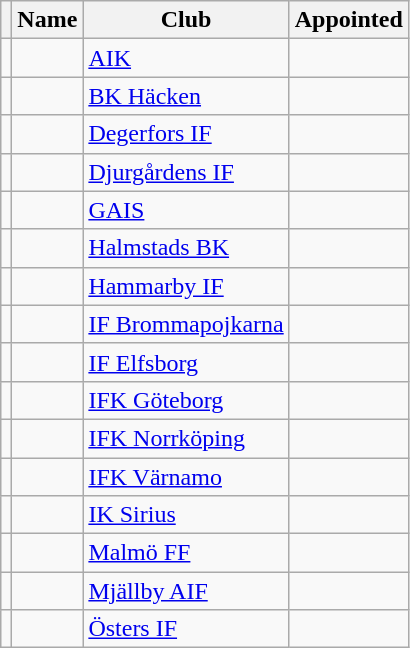<table class="wikitable sortable">
<tr>
<th></th>
<th>Name</th>
<th>Club</th>
<th>Appointed</th>
</tr>
<tr>
<td></td>
<td></td>
<td><a href='#'>AIK</a></td>
<td></td>
</tr>
<tr>
<td></td>
<td></td>
<td><a href='#'>BK Häcken</a></td>
<td></td>
</tr>
<tr>
<td></td>
<td></td>
<td><a href='#'>Degerfors IF</a></td>
<td></td>
</tr>
<tr>
<td></td>
<td></td>
<td><a href='#'>Djurgårdens IF</a></td>
<td></td>
</tr>
<tr>
<td></td>
<td></td>
<td><a href='#'>GAIS</a></td>
<td></td>
</tr>
<tr>
<td></td>
<td></td>
<td><a href='#'>Halmstads BK</a></td>
<td></td>
</tr>
<tr>
<td></td>
<td></td>
<td><a href='#'>Hammarby IF</a></td>
<td></td>
</tr>
<tr>
<td></td>
<td><br></td>
<td><a href='#'>IF Brommapojkarna</a></td>
<td></td>
</tr>
<tr>
<td></td>
<td></td>
<td><a href='#'>IF Elfsborg</a></td>
<td></td>
</tr>
<tr>
<td></td>
<td></td>
<td><a href='#'>IFK Göteborg</a></td>
<td></td>
</tr>
<tr>
<td></td>
<td></td>
<td><a href='#'>IFK Norrköping</a></td>
<td></td>
</tr>
<tr>
<td></td>
<td></td>
<td><a href='#'>IFK Värnamo</a></td>
<td></td>
</tr>
<tr>
<td></td>
<td></td>
<td><a href='#'>IK Sirius</a></td>
<td></td>
</tr>
<tr>
<td></td>
<td></td>
<td><a href='#'>Malmö FF</a></td>
<td></td>
</tr>
<tr>
<td></td>
<td></td>
<td><a href='#'>Mjällby AIF</a></td>
<td></td>
</tr>
<tr>
<td></td>
<td></td>
<td><a href='#'>Östers IF</a></td>
<td></td>
</tr>
</table>
